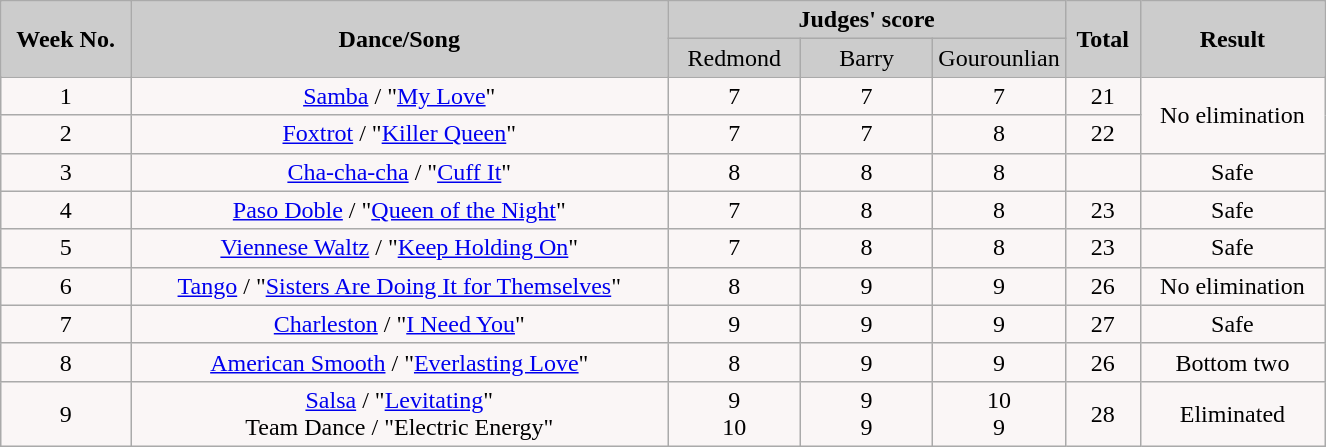<table class="wikitable collapsible">
<tr>
<th rowspan="2" style="background:#ccc; text-align:Center;"><strong>Week No.</strong></th>
<th rowspan="2" style="background:#ccc; text-align:Center;"><strong>Dance/Song</strong></th>
<th colspan="3" style="background:#ccc; text-align:Center;"><strong>Judges' score</strong></th>
<th rowspan="2" style="background:#ccc; text-align:Center;"><strong>Total</strong></th>
<th rowspan="2" style="background:#ccc; text-align:Center;"><strong>Result</strong></th>
</tr>
<tr style="text-align:center; background:#ccc;">
<td style="width:10%; ">Redmond</td>
<td style="width:10%; ">Barry</td>
<td style="width:10%; ">Gourounlian</td>
</tr>
<tr style="text-align:center; background:#faf6f6;">
<td>1</td>
<td><a href='#'>Samba</a> / "<a href='#'>My Love</a>"</td>
<td>7</td>
<td>7</td>
<td>7</td>
<td>21</td>
<td rowspan="2">No elimination</td>
</tr>
<tr style="text-align:center; background:#faf6f6;">
<td>2</td>
<td><a href='#'>Foxtrot</a> / "<a href='#'>Killer Queen</a>"</td>
<td>7</td>
<td>7</td>
<td>8</td>
<td>22</td>
</tr>
<tr style="text-align:center; background:#faf6f6;">
<td>3</td>
<td><a href='#'>Cha-cha-cha</a> / "<a href='#'>Cuff It</a>"</td>
<td>8</td>
<td>8</td>
<td>8</td>
<td></td>
<td>Safe</td>
</tr>
<tr style="text-align:center; background:#faf6f6;">
<td>4</td>
<td><a href='#'>Paso Doble</a> / "<a href='#'>Queen of the Night</a>"</td>
<td>7</td>
<td>8</td>
<td>8</td>
<td>23</td>
<td>Safe</td>
</tr>
<tr style="text-align:center; background:#faf6f6;">
<td>5</td>
<td><a href='#'>Viennese Waltz</a> / "<a href='#'>Keep Holding On</a>"</td>
<td>7</td>
<td>8</td>
<td>8</td>
<td>23</td>
<td>Safe</td>
</tr>
<tr style="text-align:center; background:#faf6f6;">
<td>6</td>
<td><a href='#'>Tango</a> / "<a href='#'>Sisters Are Doing It for Themselves</a>"</td>
<td>8</td>
<td>9</td>
<td>9</td>
<td>26</td>
<td>No elimination</td>
</tr>
<tr style="text-align:center; background:#faf6f6;">
<td>7</td>
<td><a href='#'>Charleston</a> / "<a href='#'>I Need You</a>"</td>
<td>9</td>
<td>9</td>
<td>9</td>
<td>27</td>
<td>Safe</td>
</tr>
<tr style="text-align:center; background:#faf6f6;">
<td>8</td>
<td><a href='#'>American Smooth</a> / "<a href='#'>Everlasting Love</a>"</td>
<td>8</td>
<td>9</td>
<td>9</td>
<td>26</td>
<td>Bottom two</td>
</tr>
<tr style="text-align:center; background:#faf6f6;">
<td>9</td>
<td><a href='#'>Salsa</a> / "<a href='#'>Levitating</a>"<br>Team Dance / "Electric Energy"</td>
<td>9<br>10</td>
<td>9<br>9</td>
<td>10<br>9</td>
<td>28<br></td>
<td>Eliminated</td>
</tr>
</table>
